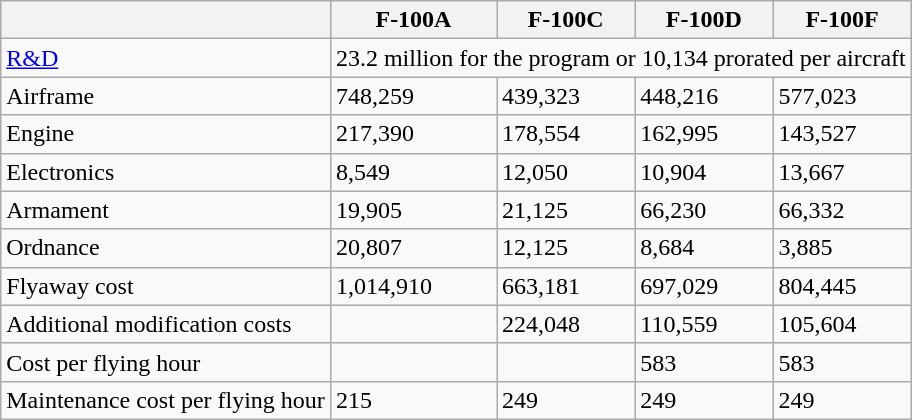<table class="wikitable">
<tr>
<th></th>
<th>F-100A</th>
<th>F-100C</th>
<th>F-100D</th>
<th>F-100F</th>
</tr>
<tr>
<td><a href='#'>R&D</a></td>
<td colspan=4>23.2 million for the program or 10,134 prorated per aircraft</td>
</tr>
<tr>
<td>Airframe</td>
<td>748,259</td>
<td>439,323</td>
<td>448,216</td>
<td>577,023</td>
</tr>
<tr>
<td>Engine</td>
<td>217,390</td>
<td>178,554</td>
<td>162,995</td>
<td>143,527</td>
</tr>
<tr>
<td>Electronics</td>
<td>8,549</td>
<td>12,050</td>
<td>10,904</td>
<td>13,667</td>
</tr>
<tr>
<td>Armament</td>
<td>19,905</td>
<td>21,125</td>
<td>66,230</td>
<td>66,332</td>
</tr>
<tr>
<td>Ordnance</td>
<td>20,807</td>
<td>12,125</td>
<td>8,684</td>
<td>3,885</td>
</tr>
<tr>
<td>Flyaway cost</td>
<td>1,014,910</td>
<td>663,181</td>
<td>697,029</td>
<td>804,445</td>
</tr>
<tr>
<td>Additional modification costs</td>
<td></td>
<td>224,048</td>
<td>110,559</td>
<td>105,604</td>
</tr>
<tr>
<td>Cost per flying hour</td>
<td></td>
<td></td>
<td>583</td>
<td>583</td>
</tr>
<tr>
<td>Maintenance cost per flying hour</td>
<td>215</td>
<td>249</td>
<td>249</td>
<td>249</td>
</tr>
</table>
